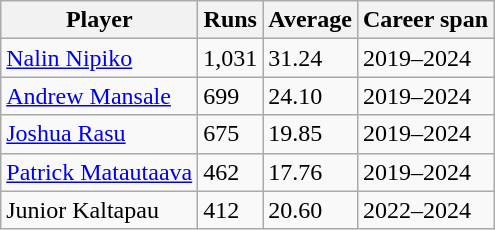<table class="wikitable">
<tr>
<th>Player</th>
<th>Runs</th>
<th>Average</th>
<th>Career span</th>
</tr>
<tr>
<td><a href='#'>Nalin Nipiko</a></td>
<td>1,031</td>
<td>31.24</td>
<td>2019–2024</td>
</tr>
<tr>
<td><a href='#'>Andrew Mansale</a></td>
<td>699</td>
<td>24.10</td>
<td>2019–2024</td>
</tr>
<tr>
<td><a href='#'>Joshua Rasu</a></td>
<td>675</td>
<td>19.85</td>
<td>2019–2024</td>
</tr>
<tr>
<td><a href='#'>Patrick Matautaava</a></td>
<td>462</td>
<td>17.76</td>
<td>2019–2024</td>
</tr>
<tr>
<td>Junior Kaltapau</td>
<td>412</td>
<td>20.60</td>
<td>2022–2024</td>
</tr>
</table>
